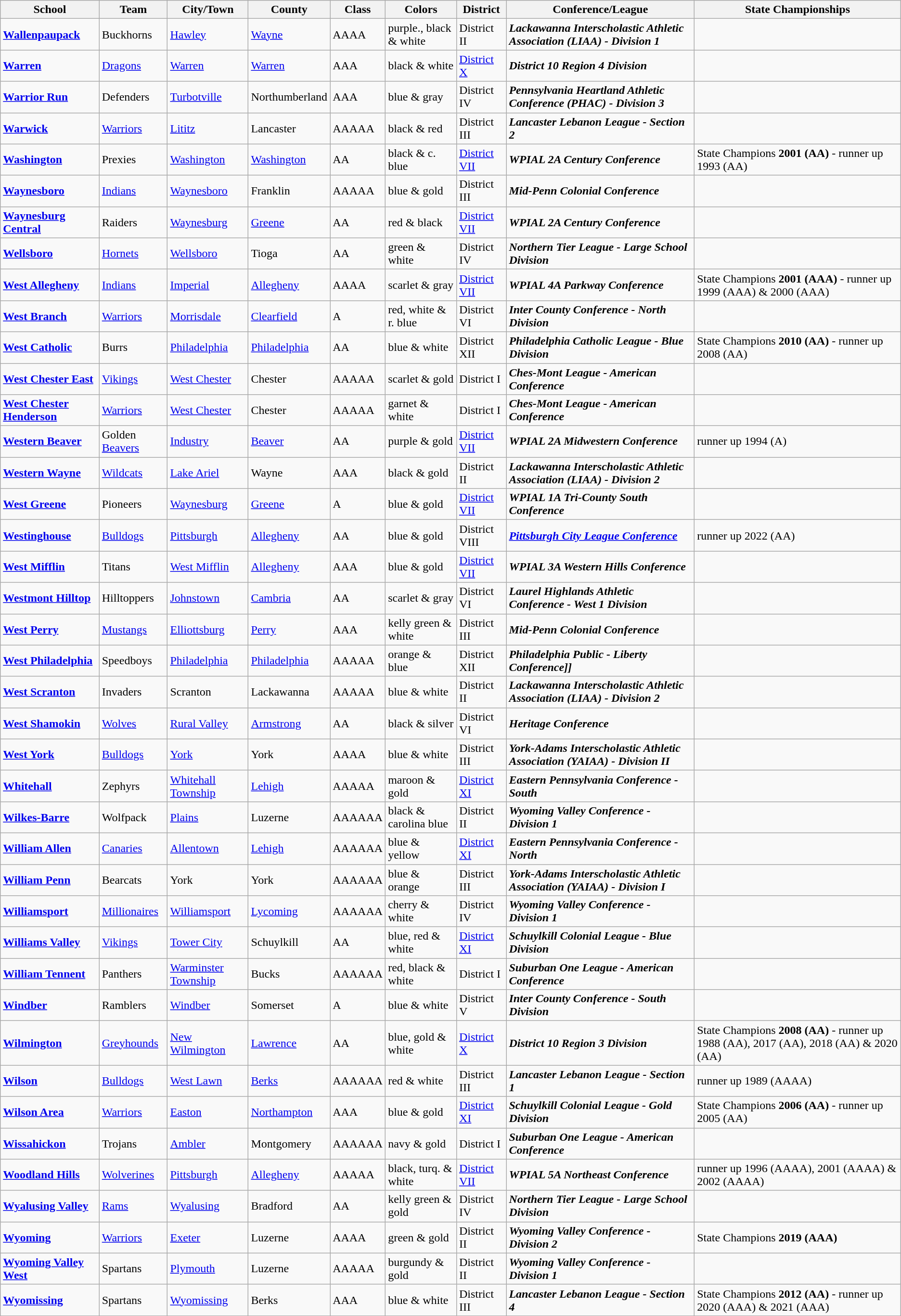<table class="wikitable sortable">
<tr>
<th>School</th>
<th>Team</th>
<th>City/Town</th>
<th>County</th>
<th>Class</th>
<th>Colors</th>
<th>District</th>
<th>Conference/League</th>
<th>State Championships</th>
</tr>
<tr style=#F0FFFF;">
<td><strong><a href='#'>Wallenpaupack</a></strong></td>
<td>Buckhorns</td>
<td><a href='#'>Hawley</a></td>
<td><a href='#'>Wayne</a></td>
<td>AAAA</td>
<td> purple., black & white</td>
<td>District II</td>
<td><strong><em>Lackawanna Interscholastic Athletic Association (LIAA) - Division 1</em></strong></td>
<td></td>
</tr>
<tr style=#F0FFFF;">
<td><strong><a href='#'>Warren</a></strong></td>
<td><a href='#'>Dragons</a></td>
<td><a href='#'>Warren</a></td>
<td><a href='#'>Warren</a></td>
<td>AAA</td>
<td> black & white</td>
<td><a href='#'>District X</a></td>
<td><strong><em>District 10 Region 4 Division</em></strong></td>
<td></td>
</tr>
<tr style=#F0FFFF;">
<td><strong><a href='#'>Warrior Run</a></strong></td>
<td>Defenders</td>
<td><a href='#'>Turbotville</a></td>
<td>Northumberland</td>
<td>AAA</td>
<td>  blue & gray</td>
<td>District IV</td>
<td><strong><em>Pennsylvania Heartland Athletic Conference (PHAC) - Division 3</em></strong></td>
<td></td>
</tr>
<tr style=#F0FFFF;">
<td><strong><a href='#'>Warwick</a></strong></td>
<td><a href='#'>Warriors</a></td>
<td><a href='#'>Lititz</a></td>
<td>Lancaster</td>
<td>AAAAA</td>
<td> black & red</td>
<td>District III</td>
<td><strong><em>Lancaster Lebanon League - Section 2</em></strong></td>
<td></td>
</tr>
<tr style=#F0FFFF;">
<td><strong><a href='#'>Washington</a></strong></td>
<td>Prexies</td>
<td><a href='#'>Washington</a></td>
<td><a href='#'>Washington</a></td>
<td>AA</td>
<td> black & c. blue</td>
<td><a href='#'>District VII</a></td>
<td><strong><em>WPIAL 2A Century Conference</em></strong></td>
<td>State Champions <strong>2001 (AA)</strong> - runner up 1993 (AA)</td>
</tr>
<tr style=#F0FFFF;">
<td><strong><a href='#'>Waynesboro</a></strong></td>
<td><a href='#'>Indians</a></td>
<td><a href='#'>Waynesboro</a></td>
<td>Franklin</td>
<td>AAAAA</td>
<td> blue & gold</td>
<td>District III</td>
<td><strong><em>Mid-Penn Colonial Conference</em></strong></td>
<td></td>
</tr>
<tr style=#F0FFFF;">
<td><strong><a href='#'>Waynesburg Central</a></strong></td>
<td>Raiders</td>
<td><a href='#'>Waynesburg</a></td>
<td><a href='#'>Greene</a></td>
<td>AA</td>
<td> red & black</td>
<td><a href='#'>District VII</a></td>
<td><strong><em>WPIAL 2A Century Conference</em></strong></td>
<td></td>
</tr>
<tr style=#F0FFFF;">
<td><strong><a href='#'>Wellsboro</a></strong></td>
<td><a href='#'>Hornets</a></td>
<td><a href='#'>Wellsboro</a></td>
<td>Tioga</td>
<td>AA</td>
<td> green & white</td>
<td>District IV</td>
<td><strong><em>Northern Tier League - Large School Division</em></strong></td>
<td></td>
</tr>
<tr style=#F0FFFF;">
<td><strong><a href='#'>West Allegheny</a></strong></td>
<td><a href='#'>Indians</a></td>
<td><a href='#'>Imperial</a></td>
<td><a href='#'>Allegheny</a></td>
<td>AAAA</td>
<td> scarlet & gray</td>
<td><a href='#'>District VII</a></td>
<td><strong><em>WPIAL 4A Parkway Conference</em></strong></td>
<td>State Champions <strong>2001 (AAA)</strong> - runner up 1999 (AAA) & 2000 (AAA)</td>
</tr>
<tr style=#F0FFFF;">
<td><strong><a href='#'>West Branch</a></strong></td>
<td><a href='#'>Warriors</a></td>
<td><a href='#'>Morrisdale</a></td>
<td><a href='#'>Clearfield</a></td>
<td>A</td>
<td> red, white & r. blue</td>
<td>District VI</td>
<td><strong><em>Inter County Conference - North Division</em></strong></td>
<td></td>
</tr>
<tr style=#F0FFFF;">
<td><strong><a href='#'>West Catholic</a></strong></td>
<td>Burrs</td>
<td><a href='#'>Philadelphia</a></td>
<td><a href='#'>Philadelphia</a></td>
<td>AA</td>
<td> blue & white</td>
<td>District XII</td>
<td><strong><em>Philadelphia Catholic League - Blue Division</em></strong></td>
<td>State Champions <strong>2010 (AA)</strong> - runner up 2008 (AA)</td>
</tr>
<tr style=#F0FFFF;">
<td><strong><a href='#'>West Chester East</a></strong></td>
<td><a href='#'>Vikings</a></td>
<td><a href='#'>West Chester</a></td>
<td>Chester</td>
<td>AAAAA</td>
<td> scarlet & gold</td>
<td>District I</td>
<td><strong><em>Ches-Mont League - American Conference</em></strong></td>
<td></td>
</tr>
<tr style=#F0FFFF;">
<td><strong><a href='#'>West Chester Henderson</a></strong></td>
<td><a href='#'>Warriors</a></td>
<td><a href='#'>West Chester</a></td>
<td>Chester</td>
<td>AAAAA</td>
<td> garnet & white</td>
<td>District I</td>
<td><strong><em>Ches-Mont League - American Conference</em></strong></td>
<td></td>
</tr>
<tr style=#F0FFFF;">
<td><strong><a href='#'>Western Beaver</a></strong></td>
<td>Golden <a href='#'>Beavers</a></td>
<td><a href='#'>Industry</a></td>
<td><a href='#'>Beaver</a></td>
<td>AA</td>
<td> purple & gold</td>
<td><a href='#'>District VII</a></td>
<td><strong><em>WPIAL 2A Midwestern Conference</em></strong></td>
<td>runner up 1994 (A)</td>
</tr>
<tr style=#F0FFFF;">
<td><strong><a href='#'>Western Wayne</a></strong></td>
<td><a href='#'>Wildcats</a></td>
<td><a href='#'>Lake Ariel</a></td>
<td>Wayne</td>
<td>AAA</td>
<td> black & gold</td>
<td>District II</td>
<td><strong><em>Lackawanna Interscholastic Athletic Association (LIAA) - Division 2</em></strong></td>
<td></td>
</tr>
<tr style=#F0FFFF;">
<td><strong><a href='#'>West Greene</a></strong></td>
<td>Pioneers</td>
<td><a href='#'>Waynesburg</a></td>
<td><a href='#'>Greene</a></td>
<td>A</td>
<td> blue & gold</td>
<td><a href='#'>District VII</a></td>
<td><strong><em>WPIAL 1A Tri-County South Conference</em></strong></td>
<td></td>
</tr>
<tr style=#F0FFFF;">
<td><strong><a href='#'>Westinghouse</a></strong></td>
<td><a href='#'>Bulldogs</a></td>
<td><a href='#'>Pittsburgh</a></td>
<td><a href='#'>Allegheny</a></td>
<td>AA</td>
<td> blue & gold</td>
<td>District VIII</td>
<td><strong><em><a href='#'>Pittsburgh City League Conference</a></em></strong></td>
<td>runner up 2022 (AA)</td>
</tr>
<tr style=#F0FFFF;">
<td><strong><a href='#'>West Mifflin</a></strong></td>
<td>Titans</td>
<td><a href='#'>West Mifflin</a></td>
<td><a href='#'>Allegheny</a></td>
<td>AAA</td>
<td> blue & gold</td>
<td><a href='#'>District VII</a></td>
<td><strong><em>WPIAL 3A Western Hills Conference</em></strong></td>
<td></td>
</tr>
<tr style=#F0FFFF;">
<td><strong><a href='#'>Westmont Hilltop</a></strong></td>
<td>Hilltoppers</td>
<td><a href='#'>Johnstown</a></td>
<td><a href='#'>Cambria</a></td>
<td>AA</td>
<td> scarlet & gray</td>
<td>District VI</td>
<td><strong><em>Laurel Highlands Athletic Conference - West 1 Division</em></strong></td>
<td></td>
</tr>
<tr style=#F0FFFF;">
<td><strong><a href='#'>West Perry</a></strong></td>
<td><a href='#'>Mustangs</a></td>
<td><a href='#'>Elliottsburg</a></td>
<td><a href='#'>Perry</a></td>
<td>AAA</td>
<td> kelly green & white</td>
<td>District III</td>
<td><strong><em>Mid-Penn Colonial Conference</em></strong></td>
<td></td>
</tr>
<tr style=#F0FFFF;">
<td><strong><a href='#'>West Philadelphia</a></strong></td>
<td>Speedboys</td>
<td><a href='#'>Philadelphia</a></td>
<td><a href='#'>Philadelphia</a></td>
<td>AAAAA</td>
<td> orange & blue</td>
<td>District XII</td>
<td><strong><em>Philadelphia Public - Liberty Conference]]</em></strong></td>
<td></td>
</tr>
<tr style=#F0FFFF;">
<td><strong><a href='#'>West Scranton</a></strong></td>
<td>Invaders</td>
<td>Scranton</td>
<td>Lackawanna</td>
<td>AAAAA</td>
<td> blue & white</td>
<td>District II</td>
<td><strong><em>Lackawanna Interscholastic Athletic Association (LIAA) - Division 2</em></strong></td>
<td></td>
</tr>
<tr style=#F0FFFF;">
<td><strong><a href='#'>West Shamokin</a></strong></td>
<td><a href='#'>Wolves</a></td>
<td><a href='#'>Rural Valley</a></td>
<td><a href='#'>Armstrong</a></td>
<td>AA</td>
<td> black & silver</td>
<td>District VI</td>
<td><strong><em>Heritage Conference</em></strong></td>
<td></td>
</tr>
<tr style=#F0FFFF;">
<td><strong><a href='#'>West York</a></strong></td>
<td><a href='#'>Bulldogs</a></td>
<td><a href='#'>York</a></td>
<td>York</td>
<td>AAAA</td>
<td> blue & white</td>
<td>District III</td>
<td><strong><em>York-Adams Interscholastic Athletic Association (YAIAA) - Division II</em></strong></td>
<td></td>
</tr>
<tr style=#F0FFFF;">
<td><strong><a href='#'>Whitehall</a></strong></td>
<td>Zephyrs</td>
<td><a href='#'>Whitehall Township</a></td>
<td><a href='#'>Lehigh</a></td>
<td>AAAAA</td>
<td> maroon & gold</td>
<td><a href='#'>District XI</a></td>
<td><strong><em>Eastern Pennsylvania Conference - South</em></strong></td>
<td></td>
</tr>
<tr style=#F0FFFF;">
<td><strong><a href='#'>Wilkes-Barre</a></strong></td>
<td>Wolfpack</td>
<td><a href='#'>Plains</a></td>
<td>Luzerne</td>
<td>AAAAAA</td>
<td> black & carolina blue</td>
<td>District II</td>
<td><strong><em>Wyoming Valley Conference - Division 1</em></strong></td>
<td></td>
</tr>
<tr style=#F0FFFF;">
<td><strong><a href='#'>William Allen</a></strong></td>
<td><a href='#'>Canaries</a></td>
<td><a href='#'>Allentown</a></td>
<td><a href='#'>Lehigh</a></td>
<td>AAAAAA</td>
<td> blue & yellow</td>
<td><a href='#'>District XI</a></td>
<td><strong><em>Eastern Pennsylvania Conference - North</em></strong></td>
<td></td>
</tr>
<tr style=#F0FFFF;">
<td><strong><a href='#'>William Penn</a></strong></td>
<td>Bearcats</td>
<td>York</td>
<td>York</td>
<td>AAAAAA</td>
<td> blue & orange</td>
<td>District III</td>
<td><strong><em>York-Adams Interscholastic Athletic Association (YAIAA) - Division I</em></strong></td>
<td></td>
</tr>
<tr style=#F0FFFF;">
<td><strong><a href='#'>Williamsport</a></strong></td>
<td><a href='#'>Millionaires</a></td>
<td><a href='#'>Williamsport</a></td>
<td><a href='#'>Lycoming</a></td>
<td>AAAAAA</td>
<td> cherry & white</td>
<td>District IV</td>
<td><strong><em>Wyoming Valley Conference - Division 1</em></strong></td>
<td></td>
</tr>
<tr style=#F0FFFF;">
<td><strong><a href='#'>Williams Valley</a></strong></td>
<td><a href='#'>Vikings</a></td>
<td><a href='#'>Tower City</a></td>
<td>Schuylkill</td>
<td>AA</td>
<td> blue, red & white</td>
<td><a href='#'>District XI</a></td>
<td><strong><em>Schuylkill Colonial League - Blue Division</em></strong></td>
<td></td>
</tr>
<tr style=#F0FFFF;">
<td><strong><a href='#'>William Tennent</a></strong></td>
<td>Panthers</td>
<td><a href='#'>Warminster Township</a></td>
<td>Bucks</td>
<td>AAAAAA</td>
<td> red, black & white</td>
<td>District I</td>
<td><strong><em>Suburban One League - American Conference</em></strong></td>
<td></td>
</tr>
<tr style=#F0FFFF;">
<td><strong><a href='#'>Windber</a></strong></td>
<td>Ramblers</td>
<td><a href='#'>Windber</a></td>
<td>Somerset</td>
<td>A</td>
<td> blue & white</td>
<td>District V</td>
<td><strong><em>Inter County Conference - South Division</em></strong></td>
<td></td>
</tr>
<tr style=#F0FFFF;">
<td><strong><a href='#'>Wilmington</a></strong></td>
<td><a href='#'>Greyhounds</a></td>
<td><a href='#'>New Wilmington</a></td>
<td><a href='#'>Lawrence</a></td>
<td>AA</td>
<td> blue, gold & white</td>
<td><a href='#'>District X</a></td>
<td><strong><em>District 10 Region 3 Division</em></strong></td>
<td>State Champions <strong>2008 (AA)</strong> - runner up 1988 (AA),  2017 (AA), 2018 (AA) & 2020 (AA)</td>
</tr>
<tr style=#F0FFFF;">
<td><strong><a href='#'>Wilson</a></strong></td>
<td><a href='#'>Bulldogs</a></td>
<td><a href='#'>West Lawn</a></td>
<td><a href='#'>Berks</a></td>
<td>AAAAAA</td>
<td> red & white</td>
<td>District III</td>
<td><strong><em>Lancaster Lebanon League - Section 1</em></strong></td>
<td>runner up 1989 (AAAA)</td>
</tr>
<tr style=#F0FFFF;">
<td><strong><a href='#'>Wilson Area</a></strong></td>
<td><a href='#'>Warriors</a></td>
<td><a href='#'>Easton</a></td>
<td><a href='#'>Northampton</a></td>
<td>AAA</td>
<td> blue & gold</td>
<td><a href='#'>District XI</a></td>
<td><strong><em>Schuylkill Colonial League - Gold Division</em></strong></td>
<td>State Champions  <strong>2006 (AA)</strong> - runner up 2005 (AA)</td>
</tr>
<tr style=#F0FFFF;">
<td><strong><a href='#'>Wissahickon</a></strong></td>
<td>Trojans</td>
<td><a href='#'>Ambler</a></td>
<td>Montgomery</td>
<td>AAAAAA</td>
<td> navy & gold</td>
<td>District I</td>
<td><strong><em>Suburban One League - American Conference</em></strong></td>
<td></td>
</tr>
<tr style=#F0FFFF;">
<td><strong><a href='#'>Woodland Hills</a></strong></td>
<td><a href='#'>Wolverines</a></td>
<td><a href='#'>Pittsburgh</a></td>
<td><a href='#'>Allegheny</a></td>
<td>AAAAA</td>
<td> black, turq. & white</td>
<td><a href='#'>District VII</a></td>
<td><strong><em>WPIAL 5A Northeast Conference</em></strong></td>
<td>runner up 1996 (AAAA), 2001 (AAAA) & 2002 (AAAA)</td>
</tr>
<tr style=#F0FFFF;">
<td><strong><a href='#'>Wyalusing Valley</a></strong></td>
<td><a href='#'>Rams</a></td>
<td><a href='#'>Wyalusing</a></td>
<td>Bradford</td>
<td>AA</td>
<td> kelly green & gold</td>
<td>District IV</td>
<td><strong><em>Northern Tier League - Large School Division</em></strong></td>
<td></td>
</tr>
<tr style=#F0FFFF;">
<td><strong><a href='#'>Wyoming</a></strong></td>
<td><a href='#'>Warriors</a></td>
<td><a href='#'>Exeter</a></td>
<td>Luzerne</td>
<td>AAAA</td>
<td> green & gold</td>
<td>District II</td>
<td><strong><em>Wyoming Valley Conference - Division 2</em></strong></td>
<td>State Champions <strong>2019 (AAA)</strong></td>
</tr>
<tr style=#F0FFFF;">
<td><strong><a href='#'>Wyoming Valley West</a></strong></td>
<td>Spartans</td>
<td><a href='#'>Plymouth</a></td>
<td>Luzerne</td>
<td>AAAAA</td>
<td> burgundy & gold</td>
<td>District II</td>
<td><strong><em>Wyoming Valley Conference - Division 1</em></strong></td>
<td></td>
</tr>
<tr style=#F0FFFF;">
<td><strong><a href='#'>Wyomissing</a></strong></td>
<td>Spartans</td>
<td><a href='#'>Wyomissing</a></td>
<td>Berks</td>
<td>AAA</td>
<td> blue & white</td>
<td>District III</td>
<td><strong><em>Lancaster Lebanon League - Section 4</em></strong></td>
<td>State Champions <strong>2012 (AA)</strong> - runner up 2020 (AAA) & 2021 (AAA)</td>
</tr>
</table>
